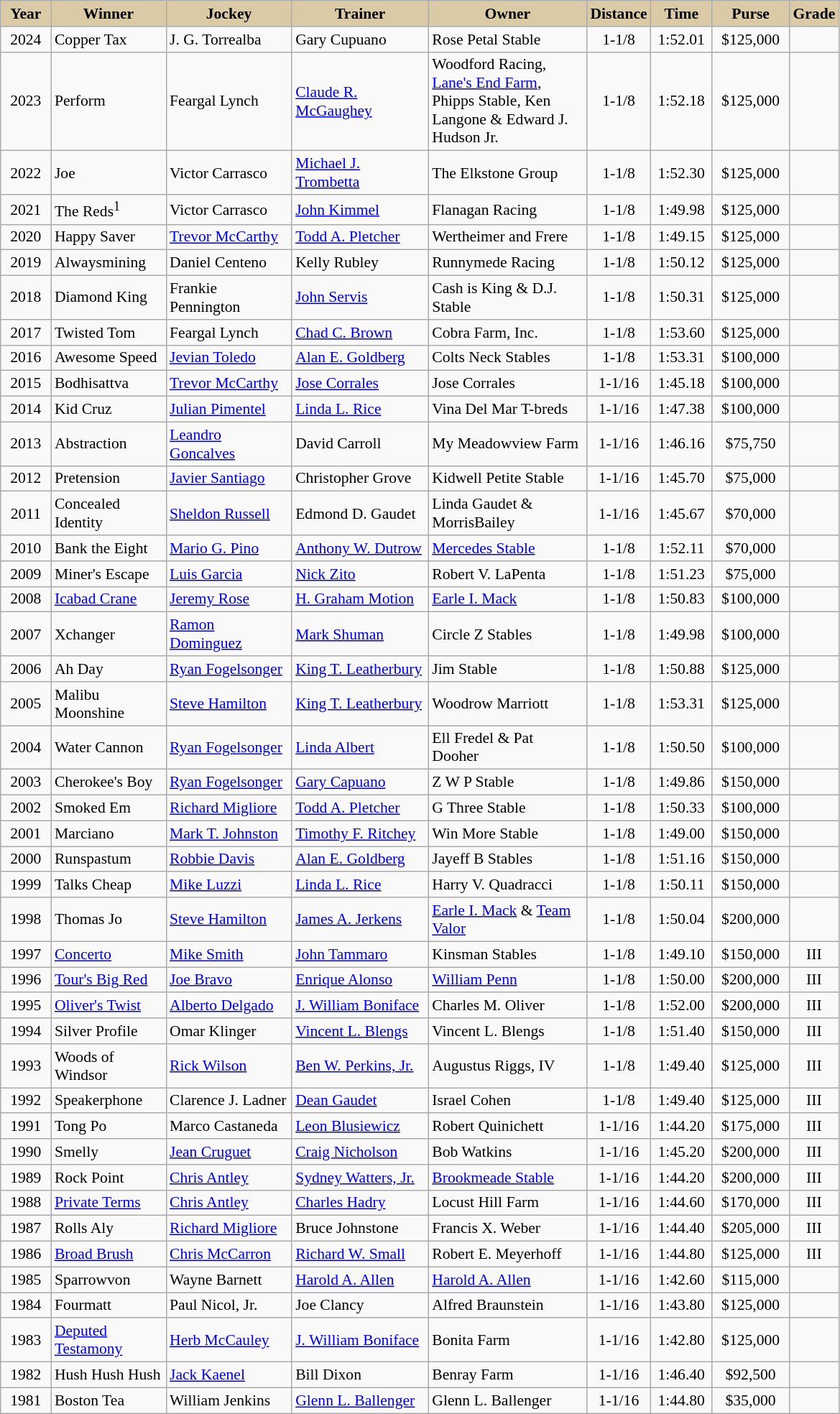<table class="wikitable sortable" style="font-size:90%">
<tr>
<th style="background-color:#DACAA5; width:40px">Year</th>
<th style="background-color:#DACAA5; width:100px">Winner</th>
<th style="background-color:#DACAA5; width:110px">Jockey</th>
<th style="background-color:#DACAA5; width:120px">Trainer</th>
<th style="background-color:#DACAA5; width:140px">Owner</th>
<th style="background-color:#DACAA5; width:45px">Distance</th>
<th style="background-color:#DACAA5; width:50px">Time</th>
<th style="background-color:#DACAA5; width:65px">Purse</th>
<th style="background-color:#DACAA5; width:33px">Grade</th>
</tr>
<tr>
<td align=center>2024</td>
<td>Copper Tax</td>
<td>J. G. Torrealba</td>
<td>Gary Cupuano</td>
<td>Rose Petal Stable</td>
<td align=center>1-1/8</td>
<td align=center>1:52.01</td>
<td align=center>$125,000</td>
<td></td>
</tr>
<tr>
<td align=center>2023</td>
<td>Perform</td>
<td>Feargal Lynch</td>
<td><a href='#'>Claude R. McGaughey</a></td>
<td>Woodford Racing, <a href='#'>Lane's End Farm</a>, Phipps Stable, Ken Langone & Edward J. Hudson Jr.</td>
<td align=center>1-1/8</td>
<td align=center>1:52.18</td>
<td align=center>$125,000</td>
<td></td>
</tr>
<tr>
<td align=center>2022</td>
<td>Joe</td>
<td>Victor Carrasco</td>
<td><a href='#'>Michael J. Trombetta</a></td>
<td>The Elkstone Group</td>
<td align=center>1-1/8</td>
<td align=center>1:52.30</td>
<td align=center>$125,000</td>
<td></td>
</tr>
<tr>
<td align=center>2021</td>
<td>The Reds<sup>1</sup></td>
<td>Victor Carrasco</td>
<td><a href='#'>John Kimmel</a></td>
<td>Flanagan Racing</td>
<td align=center>1-1/8</td>
<td align=center>1:49.98</td>
<td align=center>$125,000</td>
<td></td>
</tr>
<tr>
<td align=center>2020</td>
<td>Happy Saver</td>
<td><a href='#'>Trevor McCarthy</a></td>
<td><a href='#'>Todd A. Pletcher</a></td>
<td>Wertheimer and Frere</td>
<td align=center>1-1/8</td>
<td align=center>1:49.15</td>
<td align=center>$125,000</td>
<td></td>
</tr>
<tr>
<td align=center>2019</td>
<td>Alwaysmining</td>
<td>Daniel Centeno</td>
<td>Kelly Rubley</td>
<td>Runnymede Racing</td>
<td align=center>1-1/8</td>
<td align=center>1:50.12</td>
<td align=center>$125,000</td>
<td></td>
</tr>
<tr>
<td align=center>2018</td>
<td>Diamond King</td>
<td>Frankie Pennington</td>
<td><a href='#'>John Servis</a></td>
<td>Cash is King & D.J.  Stable</td>
<td align=center>1-1/8</td>
<td align=center>1:50.31</td>
<td align=center>$125,000</td>
<td></td>
</tr>
<tr>
<td align=center>2017</td>
<td>Twisted Tom</td>
<td>Feargal Lynch</td>
<td><a href='#'>Chad C. Brown</a></td>
<td>Cobra Farm, Inc.</td>
<td align=center>1-1/8</td>
<td align=center>1:53.60</td>
<td align=center>$125,000</td>
<td></td>
</tr>
<tr>
<td align=center>2016</td>
<td>Awesome Speed</td>
<td><a href='#'>Jevian Toledo</a></td>
<td><a href='#'>Alan E. Goldberg</a></td>
<td>Colts Neck Stables</td>
<td align=center>1-1/8</td>
<td align=center>1:53.31</td>
<td align=center>$100,000</td>
<td></td>
</tr>
<tr>
<td align=center>2015</td>
<td>Bodhisattva</td>
<td><a href='#'>Trevor McCarthy</a></td>
<td><a href='#'>Jose Corrales</a></td>
<td>Jose Corrales</td>
<td align=center>1-1/16</td>
<td align=center>1:45.18</td>
<td align=center>$100,000</td>
<td></td>
</tr>
<tr>
<td align=center>2014</td>
<td>Kid Cruz</td>
<td><a href='#'>Julian Pimentel</a></td>
<td><a href='#'>Linda L. Rice</a></td>
<td>Vina Del Mar T-breds</td>
<td align=center>1-1/16</td>
<td align=center>1:47.38</td>
<td align=center>$100,000</td>
<td></td>
</tr>
<tr>
<td align=center>2013</td>
<td>Abstraction</td>
<td><a href='#'>Leandro Goncalves</a></td>
<td>David Carroll</td>
<td>My Meadowview Farm</td>
<td align=center>1-1/16</td>
<td align=center>1:46.16</td>
<td align=center>$75,750</td>
<td></td>
</tr>
<tr>
<td align=center>2012</td>
<td>Pretension</td>
<td><a href='#'>Javier Santiago</a></td>
<td>Christopher Grove</td>
<td>Kidwell Petite Stable</td>
<td align=center>1-1/16</td>
<td align=center>1:45.70</td>
<td align=center>$75,000</td>
<td></td>
</tr>
<tr>
<td align=center>2011</td>
<td>Concealed Identity</td>
<td><a href='#'>Sheldon Russell</a></td>
<td>Edmond D. Gaudet</td>
<td>Linda Gaudet & MorrisBailey</td>
<td align=center>1-1/16</td>
<td align=center>1:45.67</td>
<td align=center>$70,000</td>
<td></td>
</tr>
<tr>
<td align=center>2010</td>
<td>Bank the Eight</td>
<td><a href='#'>Mario G. Pino</a></td>
<td><a href='#'>Anthony W. Dutrow</a></td>
<td><a href='#'>Mercedes Stable</a></td>
<td align=center>1-1/8</td>
<td align=center>1:52.11</td>
<td align=center>$70,000</td>
<td></td>
</tr>
<tr>
<td align=center>2009</td>
<td>Miner's Escape</td>
<td><a href='#'>Luis Garcia</a></td>
<td><a href='#'>Nick Zito</a></td>
<td>Robert V. LaPenta</td>
<td align=center>1-1/8</td>
<td align=center>1:51.23</td>
<td align=center>$75,000</td>
<td></td>
</tr>
<tr>
<td align=center>2008</td>
<td><a href='#'>Icabad Crane</a></td>
<td><a href='#'>Jeremy Rose</a></td>
<td><a href='#'>H. Graham Motion</a></td>
<td><a href='#'>Earle I. Mack</a></td>
<td align=center>1-1/8</td>
<td align=center>1:50.83</td>
<td align=center>$100,000</td>
<td></td>
</tr>
<tr>
<td align=center>2007</td>
<td>Xchanger</td>
<td><a href='#'>Ramon Dominguez</a></td>
<td><a href='#'>Mark Shuman</a></td>
<td>Circle Z Stables</td>
<td align=center>1-1/8</td>
<td align=center>1:49.98</td>
<td align=center>$100,000</td>
<td></td>
</tr>
<tr>
<td align=center>2006</td>
<td>Ah Day</td>
<td><a href='#'>Ryan Fogelsonger</a></td>
<td><a href='#'>King T. Leatherbury</a></td>
<td>Jim Stable</td>
<td align=center>1-1/8</td>
<td align=center>1:50.88</td>
<td align=center>$125,000</td>
<td></td>
</tr>
<tr>
<td align=center>2005</td>
<td>Malibu Moonshine</td>
<td><a href='#'>Steve Hamilton</a></td>
<td><a href='#'>King T. Leatherbury</a></td>
<td>Woodrow Marriott</td>
<td align=center>1-1/8</td>
<td align=center>1:53.31</td>
<td align=center>$125,000</td>
<td></td>
</tr>
<tr>
<td align=center>2004</td>
<td>Water Cannon</td>
<td><a href='#'>Ryan Fogelsonger</a></td>
<td><a href='#'>Linda Albert</a></td>
<td>Ell Fredel & Pat Dooher</td>
<td align=center>1-1/8</td>
<td align=center>1:50.50</td>
<td align=center>$100,000</td>
<td></td>
</tr>
<tr>
<td align=center>2003</td>
<td>Cherokee's Boy</td>
<td><a href='#'>Ryan Fogelsonger</a></td>
<td><a href='#'>Gary Capuano</a></td>
<td>Z W P Stable</td>
<td align=center>1-1/8</td>
<td align=center>1:49.86</td>
<td align=center>$150,000</td>
<td></td>
</tr>
<tr>
<td align=center>2002</td>
<td>Smoked Em</td>
<td><a href='#'>Richard Migliore</a></td>
<td><a href='#'>Todd A. Pletcher</a></td>
<td>G Three Stable</td>
<td align=center>1-1/8</td>
<td align=center>1:50.33</td>
<td align=center>$100,000</td>
<td></td>
</tr>
<tr>
<td align=center>2001</td>
<td>Marciano</td>
<td><a href='#'>Mark T. Johnston</a></td>
<td><a href='#'>Timothy F. Ritchey</a></td>
<td>Win More Stable</td>
<td align=center>1-1/8</td>
<td align=center>1:49.00</td>
<td align=center>$150,000</td>
<td></td>
</tr>
<tr>
<td align=center>2000</td>
<td>Runspastum</td>
<td><a href='#'>Robbie Davis</a></td>
<td><a href='#'>Alan E. Goldberg</a></td>
<td>Jayeff B Stables</td>
<td align=center>1-1/8</td>
<td align=center>1:51.16</td>
<td align=center>$150,000</td>
<td></td>
</tr>
<tr>
<td align=center>1999</td>
<td>Talks Cheap</td>
<td><a href='#'>Mike Luzzi</a></td>
<td><a href='#'>Linda L. Rice</a></td>
<td>Harry V. Quadracci</td>
<td align=center>1-1/8</td>
<td align=center>1:50.11</td>
<td align=center>$150,000</td>
<td></td>
</tr>
<tr>
<td align=center>1998</td>
<td>Thomas Jo</td>
<td><a href='#'>Steve Hamilton</a></td>
<td><a href='#'>James A. Jerkens</a></td>
<td><a href='#'>Earle I. Mack</a> & <a href='#'>Team Valor</a></td>
<td align=center>1-1/8</td>
<td align=center>1:50.04</td>
<td align=center>$200,000</td>
<td></td>
</tr>
<tr>
<td align=center>1997</td>
<td><a href='#'>Concerto</a></td>
<td><a href='#'>Mike Smith</a></td>
<td><a href='#'>John Tammaro</a></td>
<td>Kinsman Stables</td>
<td align=center>1-1/8</td>
<td align=center>1:49.10</td>
<td align=center>$150,000</td>
<td align=center>III</td>
</tr>
<tr>
<td align=center>1996</td>
<td><a href='#'>Tour's Big Red</a></td>
<td><a href='#'>Joe Bravo</a></td>
<td><a href='#'>Enrique Alonso</a></td>
<td><a href='#'>William Penn</a></td>
<td align=center>1-1/8</td>
<td align=center>1:50.00</td>
<td align=center>$200,000</td>
<td align=center>III</td>
</tr>
<tr>
<td align=center>1995</td>
<td><a href='#'>Oliver's Twist</a></td>
<td><a href='#'>Alberto Delgado</a></td>
<td><a href='#'>J. William Boniface</a></td>
<td>Charles M. Oliver</td>
<td align=center>1-1/8</td>
<td align=center>1:52.00</td>
<td align=center>$200,000</td>
<td align=center>III</td>
</tr>
<tr>
<td align=center>1994</td>
<td>Silver Profile</td>
<td>Omar Klinger</td>
<td><a href='#'>Vincent L. Blengs</a></td>
<td>Vincent L. Blengs</td>
<td align=center>1-1/8</td>
<td align=center>1:51.40</td>
<td align=center>$150,000</td>
<td align=center>III</td>
</tr>
<tr>
<td align=center>1993</td>
<td>Woods of Windsor</td>
<td><a href='#'>Rick Wilson</a></td>
<td><a href='#'>Ben W. Perkins, Jr.</a></td>
<td>Augustus Riggs, IV</td>
<td align=center>1-1/8</td>
<td align=center>1:49.40</td>
<td align=center>$125,000</td>
<td align=center>III</td>
</tr>
<tr>
<td align=center>1992</td>
<td>Speakerphone</td>
<td>Clarence J. Ladner</td>
<td><a href='#'>Dean Gaudet</a></td>
<td>Israel Cohen</td>
<td align=center>1-1/8</td>
<td align=center>1:49.40</td>
<td align=center>$125,000</td>
<td align=center>III</td>
</tr>
<tr>
<td align=center>1991</td>
<td>Tong Po</td>
<td>Marco Castaneda</td>
<td><a href='#'>Leon Blusiewicz</a></td>
<td>Robert Quinichett</td>
<td align=center>1-1/16</td>
<td align=center>1:44.20</td>
<td align=center>$175,000</td>
<td align=center>III</td>
</tr>
<tr>
<td align=center>1990</td>
<td>Smelly</td>
<td><a href='#'>Jean Cruguet</a></td>
<td><a href='#'>Craig Nicholson</a></td>
<td>Bob Watkins</td>
<td align=center>1-1/16</td>
<td align=center>1:45.20</td>
<td align=center>$200,000</td>
<td align=center>III</td>
</tr>
<tr>
<td align=center>1989</td>
<td>Rock Point</td>
<td><a href='#'>Chris Antley</a></td>
<td><a href='#'>Sydney Watters, Jr.</a></td>
<td><a href='#'>Brookmeade Stable</a></td>
<td align=center>1-1/16</td>
<td align=center>1:44.20</td>
<td align=center>$200,000</td>
<td align=center>III</td>
</tr>
<tr>
<td align=center>1988</td>
<td><a href='#'>Private Terms</a></td>
<td><a href='#'>Chris Antley</a></td>
<td><a href='#'>Charles Hadry</a></td>
<td>Locust Hill Farm</td>
<td align=center>1-1/16</td>
<td align=center>1:44.60</td>
<td align=center>$170,000</td>
<td align=center>III</td>
</tr>
<tr>
<td align=center>1987</td>
<td>Rolls Aly</td>
<td><a href='#'>Richard Migliore</a></td>
<td>Bruce Johnstone</td>
<td>Francis X. Weber</td>
<td align=center>1-1/16</td>
<td align=center>1:44.40</td>
<td align=center>$205,000</td>
<td align=center>III</td>
</tr>
<tr>
<td align=center>1986</td>
<td><a href='#'>Broad Brush</a></td>
<td><a href='#'>Chris McCarron</a></td>
<td><a href='#'>Richard W. Small</a></td>
<td>Robert E. Meyerhoff</td>
<td align=center>1-1/16</td>
<td align=center>1:44.80</td>
<td align=center>$125,000</td>
<td align=center>III</td>
</tr>
<tr>
<td align=center>1985</td>
<td>Sparrowvon</td>
<td>Wayne Barnett</td>
<td><a href='#'>Harold A. Allen</a></td>
<td><a href='#'>Harold A. Allen</a></td>
<td align=center>1-1/16</td>
<td align=center>1:42.60</td>
<td align=center>$115,000</td>
<td></td>
</tr>
<tr>
<td align=center>1984</td>
<td>Fourmatt</td>
<td>Paul Nicol, Jr.</td>
<td>Joe Clancy</td>
<td>Alfred Braunstein</td>
<td align=center>1-1/16</td>
<td align=center>1:43.80</td>
<td align=center>$125,000</td>
<td></td>
</tr>
<tr>
<td align=center>1983</td>
<td><a href='#'>Deputed Testamony</a></td>
<td><a href='#'>Herb McCauley</a></td>
<td><a href='#'>J. William Boniface</a></td>
<td>Bonita Farm</td>
<td align=center>1-1/16</td>
<td align=center>1:42.80</td>
<td align=center>$125,000</td>
<td></td>
</tr>
<tr>
<td align=center>1982</td>
<td>Hush Hush Hush</td>
<td><a href='#'>Jack Kaenel</a></td>
<td>Bill Dixon</td>
<td>Benray Farm</td>
<td align=center>1-1/16</td>
<td align=center>1:46.40</td>
<td align=center>$92,500</td>
<td></td>
</tr>
<tr>
<td align=center>1981</td>
<td>Boston Tea</td>
<td>William Jenkins</td>
<td><a href='#'>Glenn L. Ballenger</a></td>
<td>Glenn L. Ballenger</td>
<td align=center>1-1/16</td>
<td align=center>1:44.80</td>
<td align=center>$35,000</td>
<td></td>
</tr>
</table>
